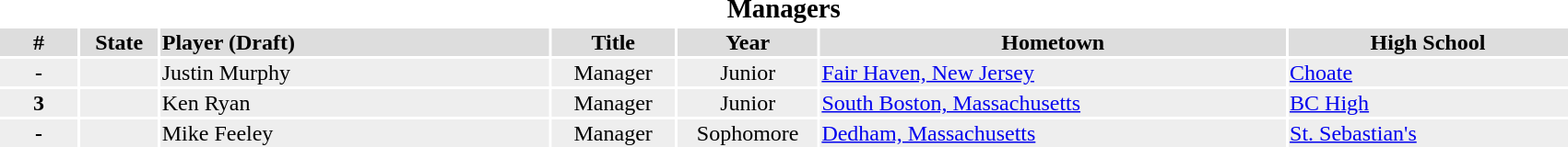<table width=90%>
<tr>
<th colspan=7  style="text-align:center"><big>Managers</big></th>
</tr>
<tr bgcolor="#dddddd">
<th width=5%>#</th>
<th width=5%>State</th>
<td align=left!!width=15%><strong>Player (Draft)</strong></td>
<th width=8%>Title</th>
<th width=9%>Year</th>
<th width=30%>Hometown</th>
<th width=18%>High School</th>
</tr>
<tr bgcolor="#eeeeee">
<td align=center><strong>-</strong></td>
<td align=center></td>
<td>Justin Murphy</td>
<td align=center>Manager</td>
<td align=center>Junior</td>
<td><a href='#'>Fair Haven, New Jersey</a></td>
<td><a href='#'>Choate</a></td>
</tr>
<tr bgcolor="#eeeeee">
<td align=center><strong>3</strong></td>
<td align=center></td>
<td>Ken Ryan</td>
<td align=center>Manager</td>
<td align=center>Junior</td>
<td><a href='#'>South Boston, Massachusetts</a></td>
<td><a href='#'>BC High</a></td>
</tr>
<tr bgcolor="#eeeeee">
<td align=center><strong>-</strong></td>
<td align=center></td>
<td>Mike Feeley</td>
<td align=center>Manager</td>
<td align=center>Sophomore</td>
<td><a href='#'>Dedham, Massachusetts</a></td>
<td><a href='#'>St. Sebastian's</a></td>
</tr>
</table>
